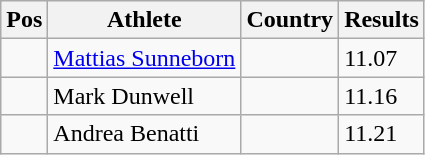<table class="wikitable wikble">
<tr>
<th>Pos</th>
<th>Athlete</th>
<th>Country</th>
<th>Results</th>
</tr>
<tr>
<td align="center"></td>
<td><a href='#'>Mattias Sunneborn</a></td>
<td></td>
<td>11.07</td>
</tr>
<tr>
<td align="center"></td>
<td>Mark Dunwell</td>
<td></td>
<td>11.16</td>
</tr>
<tr>
<td align="center"></td>
<td>Andrea Benatti</td>
<td></td>
<td>11.21</td>
</tr>
</table>
